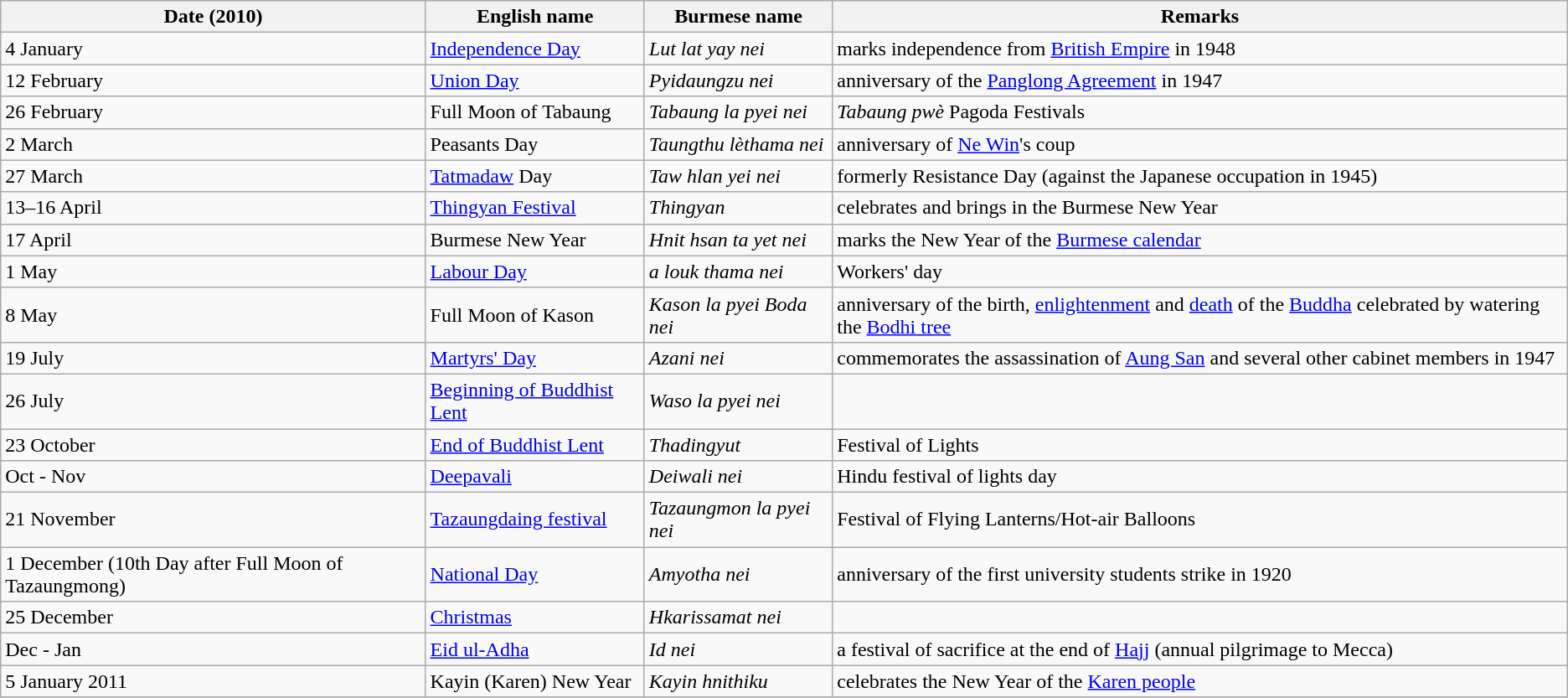<table class="wikitable">
<tr>
<th>Date (2010)</th>
<th>English name</th>
<th>Burmese name</th>
<th>Remarks</th>
</tr>
<tr>
<td>4 January</td>
<td><a href='#'>Independence Day</a></td>
<td> <em>Lut lat yay nei</em></td>
<td>marks independence from <a href='#'>British Empire</a> in 1948</td>
</tr>
<tr>
<td>12 February</td>
<td><a href='#'>Union Day</a></td>
<td> <em>Pyidaungzu nei</em></td>
<td>anniversary of the <a href='#'>Panglong Agreement</a> in 1947</td>
</tr>
<tr>
<td>26 February</td>
<td>Full Moon of Tabaung</td>
<td> <em>Tabaung la pyei nei</em></td>
<td><em>Tabaung pwè</em> Pagoda Festivals</td>
</tr>
<tr>
<td>2 March</td>
<td>Peasants Day</td>
<td> <em>Taungthu lèthama nei</em></td>
<td>anniversary of <a href='#'>Ne Win</a>'s coup</td>
</tr>
<tr>
<td>27 March</td>
<td><a href='#'>Tatmadaw</a> Day</td>
<td> <em>Taw hlan yei nei</em></td>
<td>formerly Resistance Day (against the Japanese occupation in 1945)</td>
</tr>
<tr>
<td>13–16 April</td>
<td><a href='#'>Thingyan Festival</a></td>
<td> <em>Thingyan</em></td>
<td>celebrates and brings in the Burmese New Year</td>
</tr>
<tr>
<td>17 April</td>
<td>Burmese New Year</td>
<td> <em>Hnit hsan ta yet nei</em></td>
<td>marks the New Year of the <a href='#'>Burmese calendar</a></td>
</tr>
<tr>
<td>1 May</td>
<td><a href='#'>Labour Day</a></td>
<td> <em>a louk thama nei</em></td>
<td>Workers' day</td>
</tr>
<tr>
<td>8 May</td>
<td>Full Moon of Kason</td>
<td> <em>Kason la pyei Boda nei</em></td>
<td>anniversary of the birth, <a href='#'>enlightenment</a> and <a href='#'>death</a> of the <a href='#'>Buddha</a> celebrated by watering the <a href='#'>Bodhi tree</a></td>
</tr>
<tr>
<td>19 July</td>
<td><a href='#'>Martyrs' Day</a></td>
<td> <em>Azani nei</em></td>
<td>commemorates the assassination of <a href='#'>Aung San</a> and several other cabinet members in 1947</td>
</tr>
<tr>
<td>26 July</td>
<td><a href='#'>Beginning of Buddhist Lent</a></td>
<td> <em>Waso la pyei nei</em></td>
<td></td>
</tr>
<tr>
<td>23 October</td>
<td><a href='#'>End of Buddhist Lent</a></td>
<td> <em>Thadingyut</em></td>
<td>Festival of Lights</td>
</tr>
<tr>
<td>Oct - Nov</td>
<td><a href='#'>Deepavali</a></td>
<td> <em>Deiwali nei</em></td>
<td>Hindu festival of lights day</td>
</tr>
<tr>
<td>21 November</td>
<td><a href='#'>Tazaungdaing festival</a></td>
<td> <em>Tazaungmon la pyei nei</em></td>
<td>Festival of Flying Lanterns/Hot-air Balloons</td>
</tr>
<tr>
<td>1 December (10th Day after Full Moon of Tazaungmong)</td>
<td><a href='#'>National Day</a></td>
<td> <em>Amyotha nei</em></td>
<td>anniversary of the first university students strike in 1920</td>
</tr>
<tr>
<td>25 December</td>
<td><a href='#'>Christmas</a></td>
<td> <em>Hkarissamat nei</em></td>
<td></td>
</tr>
<tr>
<td>Dec - Jan</td>
<td><a href='#'>Eid ul-Adha</a></td>
<td> <em>Id nei</em></td>
<td>a festival of sacrifice at the end of <a href='#'>Hajj</a> (annual pilgrimage to Mecca)</td>
</tr>
<tr>
<td>5 January 2011</td>
<td>Kayin (Karen) New Year</td>
<td> <em>Kayin hnithiku</em></td>
<td>celebrates the New Year of the <a href='#'>Karen people</a></td>
</tr>
<tr>
</tr>
</table>
